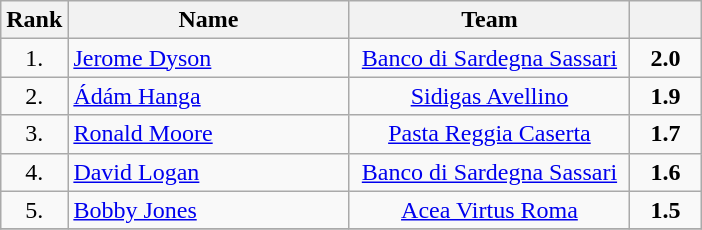<table class="wikitable" style="text-align: center;">
<tr>
<th>Rank</th>
<th width=180>Name</th>
<th width=180>Team</th>
<th width=40></th>
</tr>
<tr>
<td>1.</td>
<td align="left"> <a href='#'>Jerome Dyson</a></td>
<td><a href='#'>Banco di Sardegna Sassari</a></td>
<td><strong>2.0</strong></td>
</tr>
<tr>
<td>2.</td>
<td align="left"> <a href='#'>Ádám Hanga</a></td>
<td><a href='#'>Sidigas Avellino</a></td>
<td><strong>1.9</strong></td>
</tr>
<tr>
<td>3.</td>
<td align="left"> <a href='#'>Ronald Moore</a></td>
<td><a href='#'>Pasta Reggia Caserta</a></td>
<td><strong>1.7</strong></td>
</tr>
<tr>
<td>4.</td>
<td align="left"> <a href='#'>David Logan</a></td>
<td><a href='#'>Banco di Sardegna Sassari</a></td>
<td><strong>1.6</strong></td>
</tr>
<tr>
<td>5.</td>
<td align="left"> <a href='#'>Bobby Jones</a></td>
<td><a href='#'>Acea Virtus Roma</a></td>
<td><strong>1.5</strong></td>
</tr>
<tr>
</tr>
</table>
